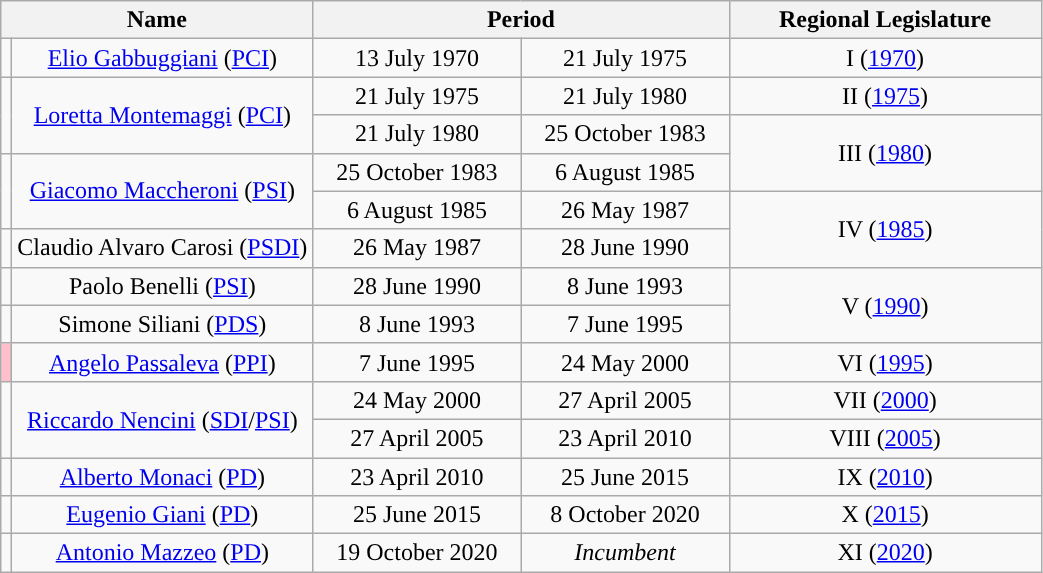<table class="wikitable">
<tr>
<th width="30%" colspan=2>Name</th>
<th width="40%" colspan=2>Period</th>
<th width="30%">Regional Legislature</th>
</tr>
<tr align=center>
<td style="background:"></td>
<td><a href='#'>Elio Gabbuggiani</a> (<a href='#'>PCI</a>)</td>
<td>13 July 1970</td>
<td>21 July 1975</td>
<td>I (<a href='#'>1970</a>)</td>
</tr>
<tr align=center>
<td rowspan=2 style="background:"></td>
<td rowspan=2><a href='#'>Loretta Montemaggi</a> (<a href='#'>PCI</a>)</td>
<td>21 July 1975</td>
<td>21 July 1980</td>
<td>II (<a href='#'>1975</a>)</td>
</tr>
<tr align=center>
<td>21 July 1980</td>
<td>25 October 1983</td>
<td rowspan=2>III (<a href='#'>1980</a>)</td>
</tr>
<tr align=center>
<td rowspan=2 style="background:"></td>
<td rowspan=2><a href='#'>Giacomo Maccheroni</a> (<a href='#'>PSI</a>)</td>
<td>25 October 1983</td>
<td>6 August 1985</td>
</tr>
<tr align=center>
<td>6 August 1985</td>
<td>26 May 1987</td>
<td rowspan=2>IV (<a href='#'>1985</a>)</td>
</tr>
<tr align=center>
<td style="background:"></td>
<td>Claudio Alvaro Carosi (<a href='#'>PSDI</a>)</td>
<td>26 May 1987</td>
<td>28 June 1990</td>
</tr>
<tr align=center>
<td style="background:"></td>
<td>Paolo Benelli (<a href='#'>PSI</a>)</td>
<td>28 June 1990</td>
<td>8 June 1993</td>
<td rowspan=2>V (<a href='#'>1990</a>)</td>
</tr>
<tr align=center>
<td style="background:"></td>
<td>Simone Siliani (<a href='#'>PDS</a>)</td>
<td>8 June 1993</td>
<td>7 June 1995</td>
</tr>
<tr align=center>
<td style="color:inherit;background:pink"></td>
<td><a href='#'>Angelo Passaleva</a> (<a href='#'>PPI</a>)</td>
<td>7 June 1995</td>
<td>24 May 2000</td>
<td>VI (<a href='#'>1995</a>)</td>
</tr>
<tr align=center>
<td rowspan="2" style="background:"></td>
<td rowspan="2"><a href='#'>Riccardo Nencini</a> (<a href='#'>SDI</a>/<a href='#'>PSI</a>)</td>
<td>24 May 2000</td>
<td>27 April 2005</td>
<td>VII (<a href='#'>2000</a>)</td>
</tr>
<tr align=center>
<td>27 April 2005</td>
<td>23 April 2010</td>
<td>VIII (<a href='#'>2005</a>)</td>
</tr>
<tr align=center>
<td style="background:"></td>
<td><a href='#'>Alberto Monaci</a> (<a href='#'>PD</a>)</td>
<td>23 April 2010</td>
<td>25 June 2015</td>
<td>IX (<a href='#'>2010</a>)</td>
</tr>
<tr align=center>
<td style="background:"></td>
<td><a href='#'>Eugenio Giani</a> (<a href='#'>PD</a>)</td>
<td>25 June 2015</td>
<td>8 October 2020</td>
<td>X (<a href='#'>2015</a>)</td>
</tr>
<tr align=center>
<td style="background:"></td>
<td><a href='#'>Antonio Mazzeo</a> (<a href='#'>PD</a>)</td>
<td>19 October 2020</td>
<td><em>Incumbent</em></td>
<td>XI (<a href='#'>2020</a>)</td>
</tr>
</table>
